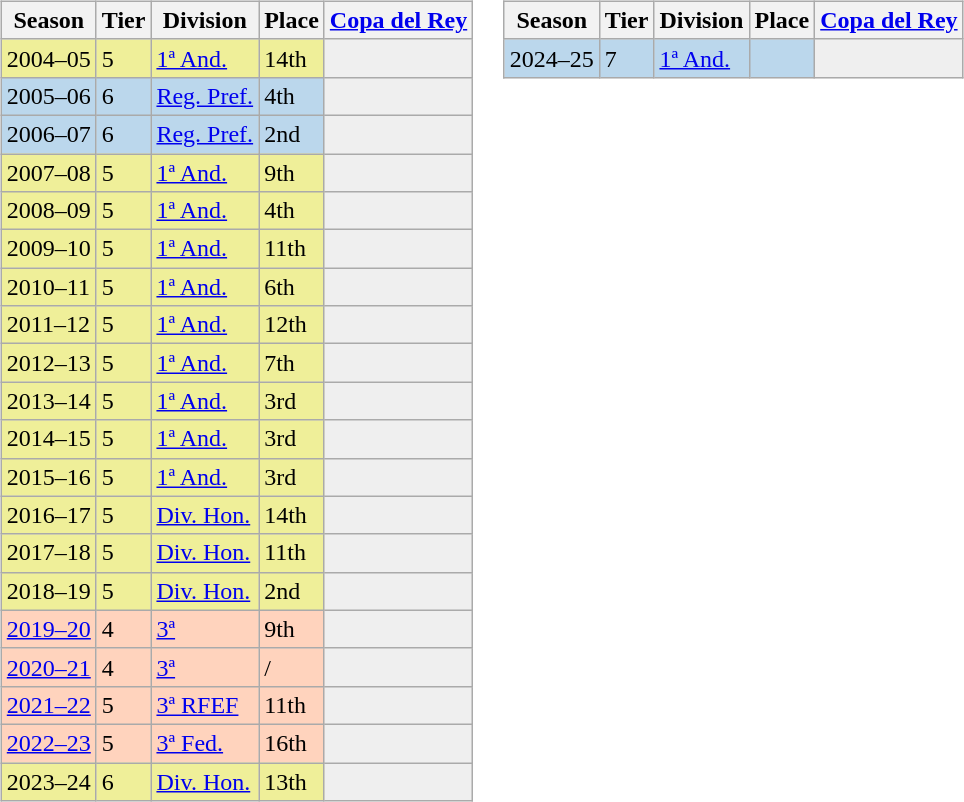<table>
<tr>
<td valign="top" width=0%><br><table class="wikitable">
<tr style="background:#f0f6fa;">
<th>Season</th>
<th>Tier</th>
<th>Division</th>
<th>Place</th>
<th><a href='#'>Copa del Rey</a></th>
</tr>
<tr>
<td style="background:#EFEF99;">2004–05</td>
<td style="background:#EFEF99;">5</td>
<td style="background:#EFEF99;"><a href='#'>1ª And.</a></td>
<td style="background:#EFEF99;">14th</td>
<th style="background:#efefef;"></th>
</tr>
<tr>
<td style="background:#BBD7EC;">2005–06</td>
<td style="background:#BBD7EC;">6</td>
<td style="background:#BBD7EC;"><a href='#'>Reg. Pref.</a></td>
<td style="background:#BBD7EC;">4th</td>
<th style="background:#efefef;"></th>
</tr>
<tr>
<td style="background:#BBD7EC;">2006–07</td>
<td style="background:#BBD7EC;">6</td>
<td style="background:#BBD7EC;"><a href='#'>Reg. Pref.</a></td>
<td style="background:#BBD7EC;">2nd</td>
<th style="background:#efefef;"></th>
</tr>
<tr>
<td style="background:#EFEF99;">2007–08</td>
<td style="background:#EFEF99;">5</td>
<td style="background:#EFEF99;"><a href='#'>1ª And.</a></td>
<td style="background:#EFEF99;">9th</td>
<th style="background:#efefef;"></th>
</tr>
<tr>
<td style="background:#EFEF99;">2008–09</td>
<td style="background:#EFEF99;">5</td>
<td style="background:#EFEF99;"><a href='#'>1ª And.</a></td>
<td style="background:#EFEF99;">4th</td>
<th style="background:#efefef;"></th>
</tr>
<tr>
<td style="background:#EFEF99;">2009–10</td>
<td style="background:#EFEF99;">5</td>
<td style="background:#EFEF99;"><a href='#'>1ª And.</a></td>
<td style="background:#EFEF99;">11th</td>
<th style="background:#efefef;"></th>
</tr>
<tr>
<td style="background:#EFEF99;">2010–11</td>
<td style="background:#EFEF99;">5</td>
<td style="background:#EFEF99;"><a href='#'>1ª And.</a></td>
<td style="background:#EFEF99;">6th</td>
<th style="background:#efefef;"></th>
</tr>
<tr>
<td style="background:#EFEF99;">2011–12</td>
<td style="background:#EFEF99;">5</td>
<td style="background:#EFEF99;"><a href='#'>1ª And.</a></td>
<td style="background:#EFEF99;">12th</td>
<th style="background:#efefef;"></th>
</tr>
<tr>
<td style="background:#EFEF99;">2012–13</td>
<td style="background:#EFEF99;">5</td>
<td style="background:#EFEF99;"><a href='#'>1ª And.</a></td>
<td style="background:#EFEF99;">7th</td>
<th style="background:#efefef;"></th>
</tr>
<tr>
<td style="background:#EFEF99;">2013–14</td>
<td style="background:#EFEF99;">5</td>
<td style="background:#EFEF99;"><a href='#'>1ª And.</a></td>
<td style="background:#EFEF99;">3rd</td>
<th style="background:#efefef;"></th>
</tr>
<tr>
<td style="background:#EFEF99;">2014–15</td>
<td style="background:#EFEF99;">5</td>
<td style="background:#EFEF99;"><a href='#'>1ª And.</a></td>
<td style="background:#EFEF99;">3rd</td>
<th style="background:#efefef;"></th>
</tr>
<tr>
<td style="background:#EFEF99;">2015–16</td>
<td style="background:#EFEF99;">5</td>
<td style="background:#EFEF99;"><a href='#'>1ª And.</a></td>
<td style="background:#EFEF99;">3rd</td>
<th style="background:#efefef;"></th>
</tr>
<tr>
<td style="background:#EFEF99;">2016–17</td>
<td style="background:#EFEF99;">5</td>
<td style="background:#EFEF99;"><a href='#'>Div. Hon.</a></td>
<td style="background:#EFEF99;">14th</td>
<th style="background:#efefef;"></th>
</tr>
<tr>
<td style="background:#EFEF99;">2017–18</td>
<td style="background:#EFEF99;">5</td>
<td style="background:#EFEF99;"><a href='#'>Div. Hon.</a></td>
<td style="background:#EFEF99;">11th</td>
<th style="background:#efefef;"></th>
</tr>
<tr>
<td style="background:#EFEF99;">2018–19</td>
<td style="background:#EFEF99;">5</td>
<td style="background:#EFEF99;"><a href='#'>Div. Hon.</a></td>
<td style="background:#EFEF99;">2nd</td>
<th style="background:#efefef;"></th>
</tr>
<tr>
<td style="background:#FFD3BD;"><a href='#'>2019–20</a></td>
<td style="background:#FFD3BD;">4</td>
<td style="background:#FFD3BD;"><a href='#'>3ª</a></td>
<td style="background:#FFD3BD;">9th</td>
<th style="background:#efefef;"></th>
</tr>
<tr>
<td style="background:#FFD3BD;"><a href='#'>2020–21</a></td>
<td style="background:#FFD3BD;">4</td>
<td style="background:#FFD3BD;"><a href='#'>3ª</a></td>
<td style="background:#FFD3BD;"> / </td>
<th style="background:#efefef;"></th>
</tr>
<tr>
<td style="background:#FFD3BD;"><a href='#'>2021–22</a></td>
<td style="background:#FFD3BD;">5</td>
<td style="background:#FFD3BD;"><a href='#'>3ª RFEF</a></td>
<td style="background:#FFD3BD;">11th</td>
<th style="background:#efefef;"></th>
</tr>
<tr>
<td style="background:#FFD3BD;"><a href='#'>2022–23</a></td>
<td style="background:#FFD3BD;">5</td>
<td style="background:#FFD3BD;"><a href='#'>3ª Fed.</a></td>
<td style="background:#FFD3BD;">16th</td>
<th style="background:#efefef;"></th>
</tr>
<tr>
<td style="background:#EFEF99;">2023–24</td>
<td style="background:#EFEF99;">6</td>
<td style="background:#EFEF99;"><a href='#'>Div. Hon.</a></td>
<td style="background:#EFEF99;">13th</td>
<th style="background:#efefef;"></th>
</tr>
</table>
</td>
<td valign="top" width=0%><br><table class="wikitable">
<tr style="background:#f0f6fa;">
<th>Season</th>
<th>Tier</th>
<th>Division</th>
<th>Place</th>
<th><a href='#'>Copa del Rey</a></th>
</tr>
<tr>
<td style="background:#BBD7EC;">2024–25</td>
<td style="background:#BBD7EC;">7</td>
<td style="background:#BBD7EC;"><a href='#'>1ª And.</a></td>
<td style="background:#BBD7EC;"></td>
<th style="background:#efefef;"></th>
</tr>
</table>
</td>
</tr>
</table>
